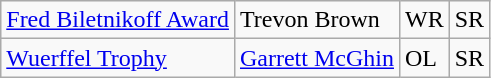<table class="wikitable">
<tr>
<td><a href='#'>Fred Biletnikoff Award</a></td>
<td>Trevon Brown</td>
<td>WR</td>
<td>SR</td>
</tr>
<tr>
<td><a href='#'>Wuerffel Trophy</a></td>
<td><a href='#'>Garrett McGhin</a></td>
<td>OL</td>
<td>SR</td>
</tr>
</table>
